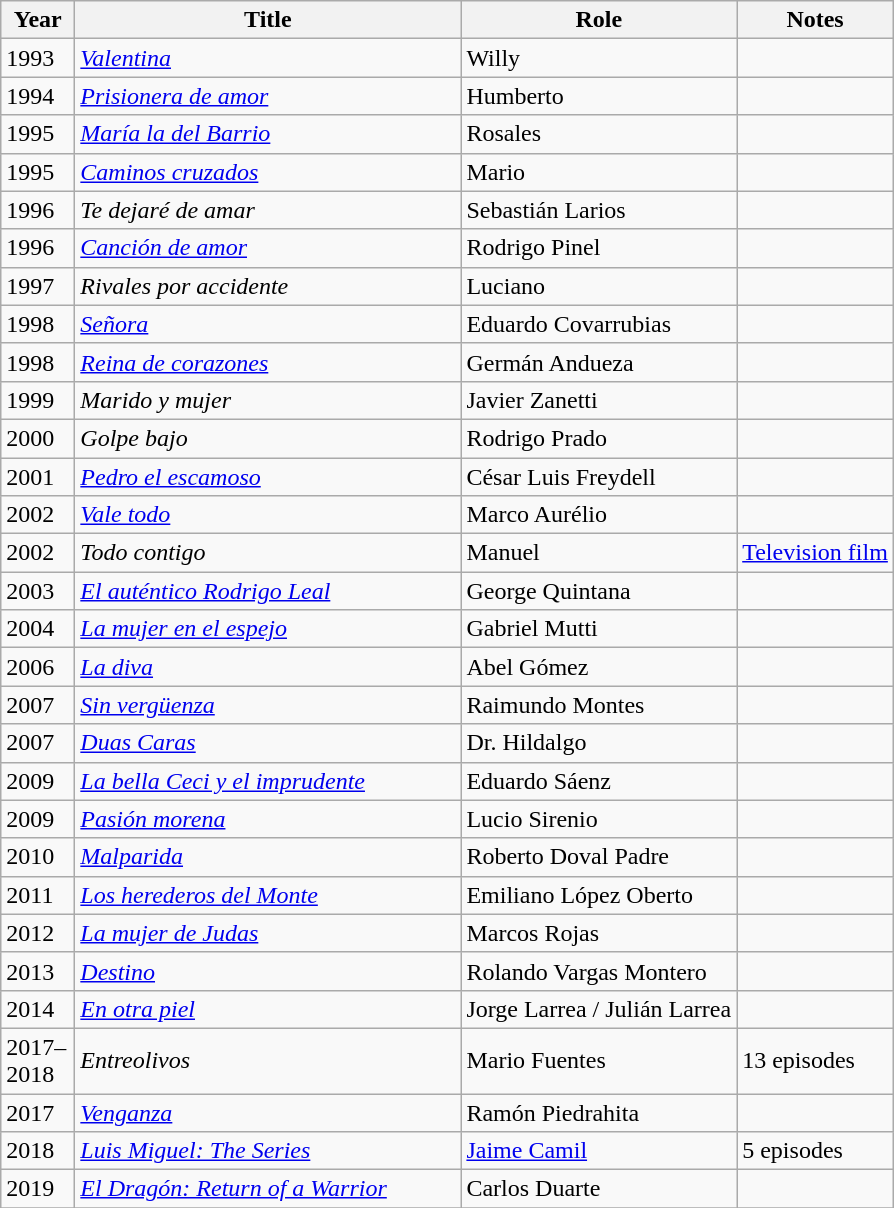<table class="wikitable sortable">
<tr>
<th width="42">Year</th>
<th width="250">Title</th>
<th>Role</th>
<th class="unsortable">Notes</th>
</tr>
<tr>
<td>1993</td>
<td><em><a href='#'>Valentina</a></em></td>
<td>Willy</td>
<td></td>
</tr>
<tr>
<td>1994</td>
<td><em><a href='#'>Prisionera de amor</a></em></td>
<td>Humberto</td>
<td></td>
</tr>
<tr>
<td>1995</td>
<td><em><a href='#'>María la del Barrio</a></em></td>
<td>Rosales</td>
<td></td>
</tr>
<tr>
<td>1995</td>
<td><em><a href='#'>Caminos cruzados</a></em></td>
<td>Mario</td>
<td></td>
</tr>
<tr>
<td>1996</td>
<td><em>Te dejaré de amar</em></td>
<td>Sebastián Larios</td>
<td></td>
</tr>
<tr>
<td>1996</td>
<td><em><a href='#'>Canción de amor</a></em></td>
<td>Rodrigo Pinel</td>
<td></td>
</tr>
<tr>
<td>1997</td>
<td><em>Rivales por accidente</em></td>
<td>Luciano</td>
<td></td>
</tr>
<tr>
<td>1998</td>
<td><em><a href='#'>Señora</a></em></td>
<td>Eduardo Covarrubias</td>
<td></td>
</tr>
<tr>
<td>1998</td>
<td><em><a href='#'>Reina de corazones</a></em></td>
<td>Germán Andueza</td>
<td></td>
</tr>
<tr>
<td>1999</td>
<td><em>Marido y mujer</em></td>
<td>Javier Zanetti</td>
<td></td>
</tr>
<tr>
<td>2000</td>
<td><em>Golpe bajo</em></td>
<td>Rodrigo Prado</td>
<td></td>
</tr>
<tr>
<td>2001</td>
<td><em><a href='#'>Pedro el escamoso</a></em></td>
<td>César Luis Freydell</td>
<td></td>
</tr>
<tr>
<td>2002</td>
<td><em><a href='#'>Vale todo</a></em></td>
<td>Marco Aurélio</td>
<td></td>
</tr>
<tr>
<td>2002</td>
<td><em>Todo contigo</em></td>
<td>Manuel</td>
<td><a href='#'>Television film</a></td>
</tr>
<tr>
<td>2003</td>
<td><em><a href='#'>El auténtico Rodrigo Leal</a></em></td>
<td>George Quintana</td>
<td></td>
</tr>
<tr>
<td>2004</td>
<td><em><a href='#'>La mujer en el espejo</a></em></td>
<td>Gabriel Mutti</td>
<td></td>
</tr>
<tr>
<td>2006</td>
<td><em><a href='#'>La diva</a></em></td>
<td>Abel Gómez</td>
<td></td>
</tr>
<tr>
<td>2007</td>
<td><em><a href='#'>Sin vergüenza</a></em></td>
<td>Raimundo Montes</td>
<td></td>
</tr>
<tr>
<td>2007</td>
<td><em><a href='#'>Duas Caras</a></em></td>
<td>Dr. Hildalgo</td>
<td></td>
</tr>
<tr>
<td>2009</td>
<td><em><a href='#'>La bella Ceci y el imprudente</a></em></td>
<td>Eduardo Sáenz</td>
<td></td>
</tr>
<tr>
<td>2009</td>
<td><em><a href='#'>Pasión morena</a></em></td>
<td>Lucio Sirenio</td>
<td></td>
</tr>
<tr>
<td>2010</td>
<td><em><a href='#'>Malparida</a></em></td>
<td>Roberto Doval Padre</td>
<td></td>
</tr>
<tr>
<td>2011</td>
<td><em><a href='#'>Los herederos del Monte</a></em></td>
<td>Emiliano López Oberto</td>
<td></td>
</tr>
<tr>
<td>2012</td>
<td><em><a href='#'>La mujer de Judas</a></em></td>
<td>Marcos Rojas</td>
<td></td>
</tr>
<tr>
<td>2013</td>
<td><em><a href='#'>Destino</a></em></td>
<td>Rolando Vargas Montero</td>
<td></td>
</tr>
<tr>
<td>2014</td>
<td><em><a href='#'>En otra piel</a></em></td>
<td>Jorge Larrea / Julián Larrea</td>
<td></td>
</tr>
<tr>
<td>2017–2018</td>
<td><em>Entreolivos</em></td>
<td>Mario Fuentes</td>
<td>13 episodes</td>
</tr>
<tr>
<td>2017</td>
<td><em><a href='#'>Venganza</a></em></td>
<td>Ramón Piedrahita</td>
<td></td>
</tr>
<tr>
<td>2018</td>
<td><em><a href='#'>Luis Miguel: The Series</a></em></td>
<td><a href='#'>Jaime Camil</a></td>
<td>5 episodes</td>
</tr>
<tr>
<td>2019</td>
<td><em><a href='#'>El Dragón: Return of a Warrior</a></em></td>
<td>Carlos Duarte</td>
<td></td>
</tr>
<tr>
</tr>
</table>
